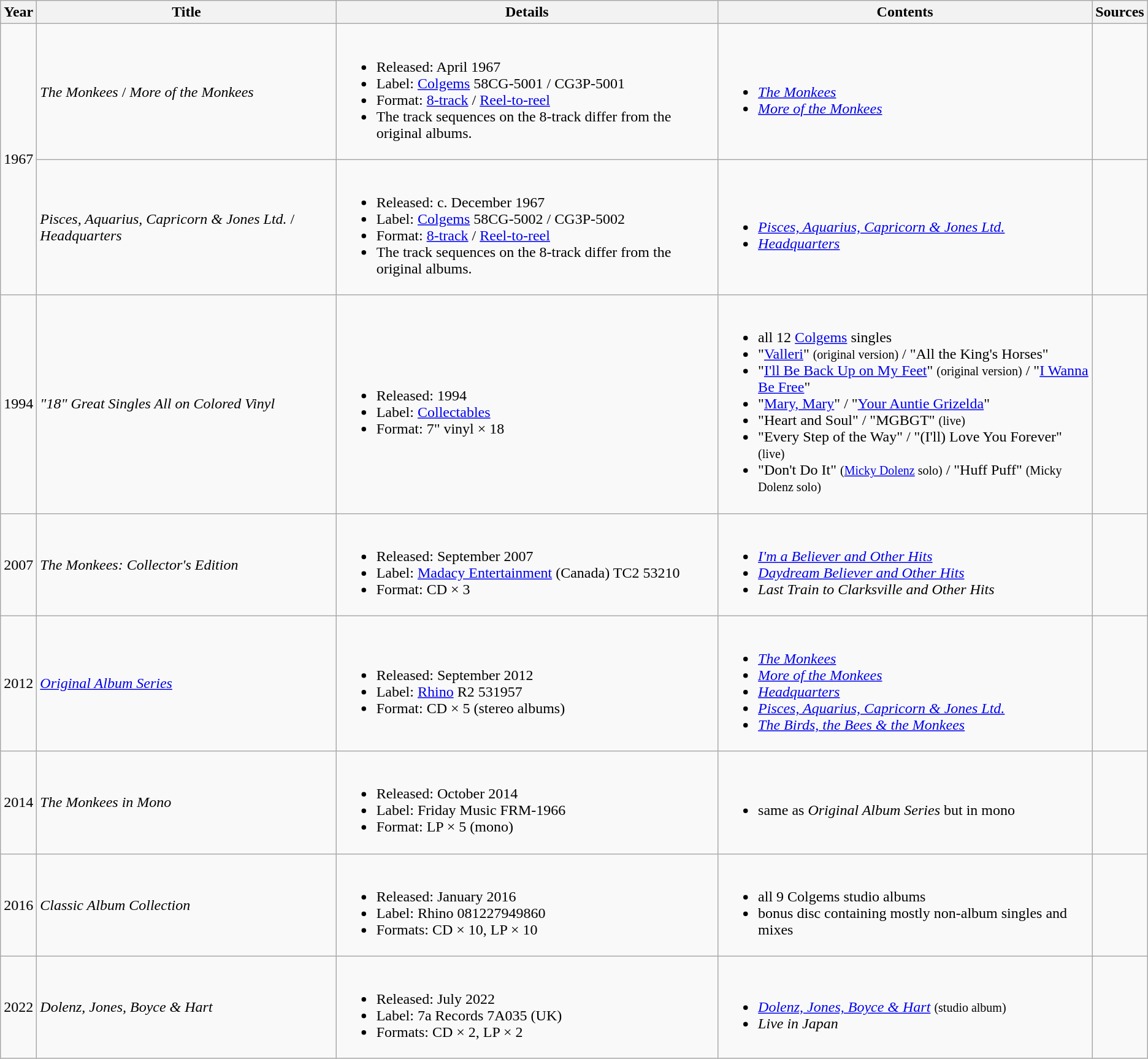<table class="wikitable">
<tr>
<th>Year</th>
<th>Title</th>
<th>Details</th>
<th>Contents</th>
<th>Sources</th>
</tr>
<tr>
<td rowspan="2">1967</td>
<td><em>The Monkees</em> / <em>More of the Monkees</em></td>
<td><br><ul><li>Released: April 1967</li><li>Label: <a href='#'>Colgems</a> 58CG-5001 / CG3P-5001</li><li>Format: <a href='#'>8-track</a> / <a href='#'>Reel-to-reel</a></li><li>The track sequences on the 8-track differ from the original albums.</li></ul></td>
<td><br><ul><li><em><a href='#'>The Monkees</a></em></li><li><em><a href='#'>More of the Monkees</a></em></li></ul></td>
<td></td>
</tr>
<tr>
<td><em>Pisces, Aquarius, Capricorn & Jones Ltd.</em> / <em>Headquarters</em></td>
<td><br><ul><li>Released: c. December 1967</li><li>Label: <a href='#'>Colgems</a> 58CG-5002 / CG3P-5002</li><li>Format: <a href='#'>8-track</a> / <a href='#'>Reel-to-reel</a></li><li>The track sequences on the 8-track differ from the original albums.</li></ul></td>
<td><br><ul><li><em><a href='#'>Pisces, Aquarius, Capricorn & Jones Ltd.</a></em></li><li><em><a href='#'>Headquarters</a></em></li></ul></td>
<td></td>
</tr>
<tr>
<td>1994</td>
<td><em>"18" Great Singles All on Colored Vinyl</em></td>
<td><br><ul><li>Released: 1994</li><li>Label: <a href='#'>Collectables</a></li><li>Format: 7" vinyl × 18</li></ul></td>
<td><br><ul><li>all 12 <a href='#'>Colgems</a> singles</li><li>"<a href='#'>Valleri</a>" <small>(original version)</small> / "All the King's Horses"</li><li>"<a href='#'>I'll Be Back Up on My Feet</a>" <small>(original version)</small> / "<a href='#'>I Wanna Be Free</a>"</li><li>"<a href='#'>Mary, Mary</a>" / "<a href='#'>Your Auntie Grizelda</a>"</li><li>"Heart and Soul" / "MGBGT" <small>(live)</small></li><li>"Every Step of the Way" / "(I'll) Love You Forever" <small>(live)</small></li><li>"Don't Do It" <small>(<a href='#'>Micky Dolenz</a> solo)</small> / "Huff Puff" <small>(Micky Dolenz solo)</small></li></ul></td>
<td></td>
</tr>
<tr>
<td>2007</td>
<td><em>The Monkees: Collector's Edition</em></td>
<td><br><ul><li>Released: September 2007</li><li>Label: <a href='#'>Madacy Entertainment</a> (Canada) TC2 53210</li><li>Format: CD × 3</li></ul></td>
<td><br><ul><li><em><a href='#'>I'm a Believer and Other Hits</a></em></li><li><em><a href='#'>Daydream Believer and Other Hits</a></em></li><li><em>Last Train to Clarksville and Other Hits</em></li></ul></td>
<td></td>
</tr>
<tr>
<td>2012</td>
<td><em><a href='#'>Original Album Series</a></em></td>
<td><br><ul><li>Released: September 2012</li><li>Label: <a href='#'>Rhino</a> R2 531957</li><li>Format: CD × 5 (stereo albums)</li></ul></td>
<td><br><ul><li><em><a href='#'>The Monkees</a></em></li><li><em><a href='#'>More of the Monkees</a></em></li><li><em><a href='#'>Headquarters</a></em></li><li><em><a href='#'>Pisces, Aquarius, Capricorn & Jones Ltd.</a></em></li><li><em><a href='#'>The Birds, the Bees & the Monkees</a></em></li></ul></td>
<td></td>
</tr>
<tr>
<td>2014</td>
<td><em>The Monkees in Mono</em></td>
<td><br><ul><li>Released: October 2014</li><li>Label: Friday Music FRM-1966</li><li>Format: LP × 5 (mono)</li></ul></td>
<td><br><ul><li>same as <em>Original Album Series</em> but in mono</li></ul></td>
<td></td>
</tr>
<tr>
<td>2016</td>
<td><em>Classic Album Collection</em></td>
<td><br><ul><li>Released: January 2016</li><li>Label: Rhino 081227949860</li><li>Formats: CD × 10, LP × 10</li></ul></td>
<td><br><ul><li>all 9 Colgems studio albums</li><li>bonus disc containing mostly non-album singles and mixes</li></ul></td>
<td></td>
</tr>
<tr>
<td>2022</td>
<td><em>Dolenz, Jones, Boyce & Hart</em></td>
<td><br><ul><li>Released: July 2022</li><li>Label: 7a Records 7A035 (UK)</li><li>Formats: CD × 2, LP × 2</li></ul></td>
<td><br><ul><li><em><a href='#'>Dolenz, Jones, Boyce & Hart</a></em> <small>(studio album)</small></li><li><em>Live in Japan</em></li></ul></td>
<td></td>
</tr>
</table>
